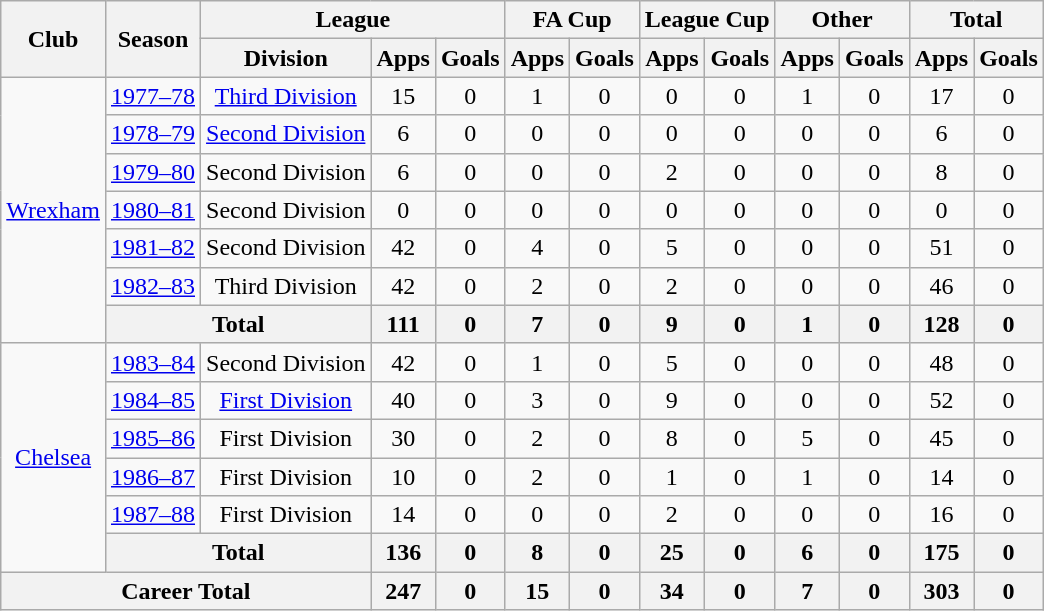<table class="wikitable" style="text-align: center;">
<tr>
<th rowspan="2">Club</th>
<th rowspan="2">Season</th>
<th colspan="3">League</th>
<th colspan="2">FA Cup</th>
<th colspan="2">League Cup</th>
<th colspan="2">Other</th>
<th colspan="2">Total</th>
</tr>
<tr>
<th>Division</th>
<th>Apps</th>
<th>Goals</th>
<th>Apps</th>
<th>Goals</th>
<th>Apps</th>
<th>Goals</th>
<th>Apps</th>
<th>Goals</th>
<th>Apps</th>
<th>Goals</th>
</tr>
<tr>
<td rowspan="7"><a href='#'>Wrexham</a></td>
<td><a href='#'>1977–78</a></td>
<td><a href='#'>Third Division</a></td>
<td>15</td>
<td>0</td>
<td>1</td>
<td>0</td>
<td>0</td>
<td>0</td>
<td>1</td>
<td>0</td>
<td>17</td>
<td>0</td>
</tr>
<tr>
<td><a href='#'>1978–79</a></td>
<td><a href='#'>Second Division</a></td>
<td>6</td>
<td>0</td>
<td>0</td>
<td>0</td>
<td>0</td>
<td>0</td>
<td>0</td>
<td>0</td>
<td>6</td>
<td>0</td>
</tr>
<tr>
<td><a href='#'>1979–80</a></td>
<td>Second Division</td>
<td>6</td>
<td>0</td>
<td>0</td>
<td>0</td>
<td>2</td>
<td>0</td>
<td>0</td>
<td>0</td>
<td>8</td>
<td>0</td>
</tr>
<tr>
<td><a href='#'>1980–81</a></td>
<td>Second Division</td>
<td>0</td>
<td>0</td>
<td>0</td>
<td>0</td>
<td>0</td>
<td>0</td>
<td>0</td>
<td>0</td>
<td>0</td>
<td>0</td>
</tr>
<tr>
<td><a href='#'>1981–82</a></td>
<td>Second Division</td>
<td>42</td>
<td>0</td>
<td>4</td>
<td>0</td>
<td>5</td>
<td>0</td>
<td>0</td>
<td>0</td>
<td>51</td>
<td>0</td>
</tr>
<tr>
<td><a href='#'>1982–83</a></td>
<td>Third Division</td>
<td>42</td>
<td>0</td>
<td>2</td>
<td>0</td>
<td>2</td>
<td>0</td>
<td>0</td>
<td>0</td>
<td>46</td>
<td>0</td>
</tr>
<tr>
<th colspan="2">Total</th>
<th>111</th>
<th>0</th>
<th>7</th>
<th>0</th>
<th>9</th>
<th>0</th>
<th>1</th>
<th>0</th>
<th>128</th>
<th>0</th>
</tr>
<tr>
<td rowspan="6"><a href='#'>Chelsea</a></td>
<td><a href='#'>1983–84</a></td>
<td>Second Division</td>
<td>42</td>
<td>0</td>
<td>1</td>
<td>0</td>
<td>5</td>
<td>0</td>
<td>0</td>
<td>0</td>
<td>48</td>
<td>0</td>
</tr>
<tr>
<td><a href='#'>1984–85</a></td>
<td><a href='#'>First Division</a></td>
<td>40</td>
<td>0</td>
<td>3</td>
<td>0</td>
<td>9</td>
<td>0</td>
<td>0</td>
<td>0</td>
<td>52</td>
<td>0</td>
</tr>
<tr>
<td><a href='#'>1985–86</a></td>
<td>First Division</td>
<td>30</td>
<td>0</td>
<td>2</td>
<td>0</td>
<td>8</td>
<td>0</td>
<td>5</td>
<td>0</td>
<td>45</td>
<td>0</td>
</tr>
<tr>
<td><a href='#'>1986–87</a></td>
<td>First Division</td>
<td>10</td>
<td>0</td>
<td>2</td>
<td>0</td>
<td>1</td>
<td>0</td>
<td>1</td>
<td>0</td>
<td>14</td>
<td>0</td>
</tr>
<tr>
<td><a href='#'>1987–88</a></td>
<td>First Division</td>
<td>14</td>
<td>0</td>
<td>0</td>
<td>0</td>
<td>2</td>
<td>0</td>
<td>0</td>
<td>0</td>
<td>16</td>
<td>0</td>
</tr>
<tr>
<th colspan="2">Total</th>
<th>136</th>
<th>0</th>
<th>8</th>
<th>0</th>
<th>25</th>
<th>0</th>
<th>6</th>
<th>0</th>
<th>175</th>
<th>0</th>
</tr>
<tr>
<th colspan="3">Career Total</th>
<th>247</th>
<th>0</th>
<th>15</th>
<th>0</th>
<th>34</th>
<th>0</th>
<th>7</th>
<th>0</th>
<th>303</th>
<th>0</th>
</tr>
</table>
